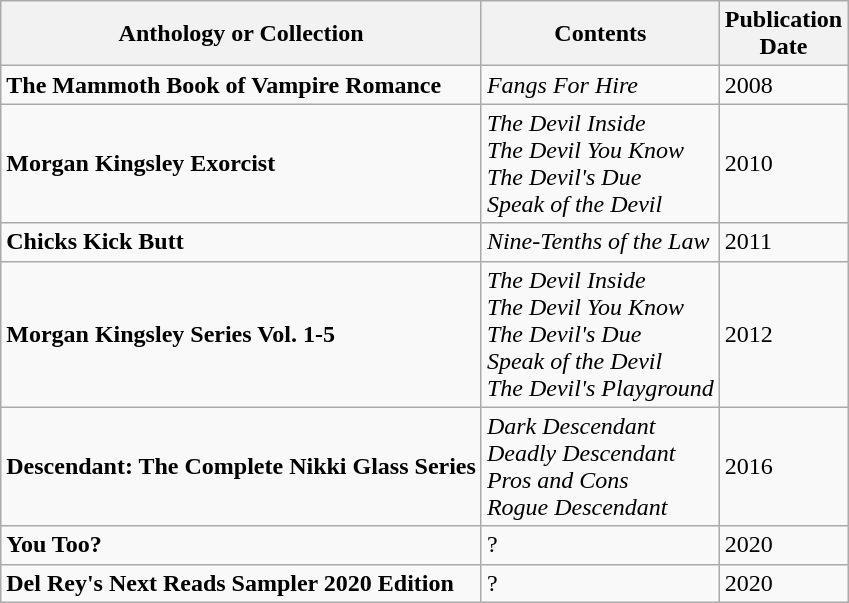<table class="wikitable">
<tr>
<th>Anthology or Collection</th>
<th>Contents</th>
<th>Publication<br>Date</th>
</tr>
<tr>
<td><strong>The Mammoth Book of Vampire Romance</strong></td>
<td><em>Fangs For Hire</em></td>
<td>2008</td>
</tr>
<tr>
<td><strong>Morgan Kingsley Exorcist</strong></td>
<td><em>The Devil Inside</em><br><em>The Devil You Know</em><br><em>The Devil's Due</em><br><em>Speak of the Devil</em></td>
<td>2010</td>
</tr>
<tr>
<td><strong>Chicks Kick Butt</strong></td>
<td><em>Nine-Tenths of the Law</em></td>
<td>2011</td>
</tr>
<tr>
<td><strong>Morgan Kingsley Series Vol. 1-5</strong></td>
<td><em>The Devil Inside</em><br><em>The Devil You Know</em><br><em>The Devil's Due</em><br><em>Speak of the Devil</em><br><em>The Devil's Playground</em></td>
<td>2012</td>
</tr>
<tr>
<td><strong>Descendant: The Complete Nikki Glass Series</strong></td>
<td><em>Dark Descendant</em><br><em>Deadly Descendant</em><br><em>Pros and Cons</em><br><em>Rogue Descendant</em></td>
<td>2016</td>
</tr>
<tr>
<td><strong>You Too?</strong></td>
<td>?</td>
<td>2020</td>
</tr>
<tr>
<td><strong>Del Rey's Next Reads Sampler 2020 Edition</strong></td>
<td>?</td>
<td>2020</td>
</tr>
</table>
